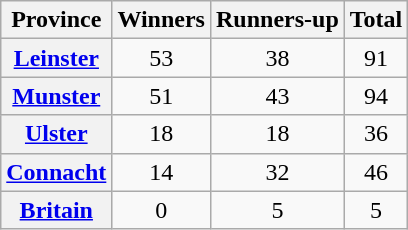<table class="wikitable plainrowheaders sortable">
<tr>
<th scope="col">Province</th>
<th scope="col">Winners</th>
<th scope="col">Runners-up</th>
<th scope="col">Total</th>
</tr>
<tr>
<th scope="row"> <a href='#'>Leinster</a></th>
<td align="center">53</td>
<td align="center">38</td>
<td align="center">91</td>
</tr>
<tr>
<th scope="row"> <a href='#'>Munster</a></th>
<td align="center">51</td>
<td align="center">43</td>
<td align="center">94</td>
</tr>
<tr>
<th scope="row"> <a href='#'>Ulster</a></th>
<td align="center">18</td>
<td align="center">18</td>
<td align="center">36</td>
</tr>
<tr>
<th scope="row"> <a href='#'>Connacht</a></th>
<td align="center">14</td>
<td align="center">32</td>
<td align="center">46</td>
</tr>
<tr>
<th scope="row"> <a href='#'>Britain</a></th>
<td align="center">0</td>
<td align="center">5</td>
<td align="center">5</td>
</tr>
</table>
